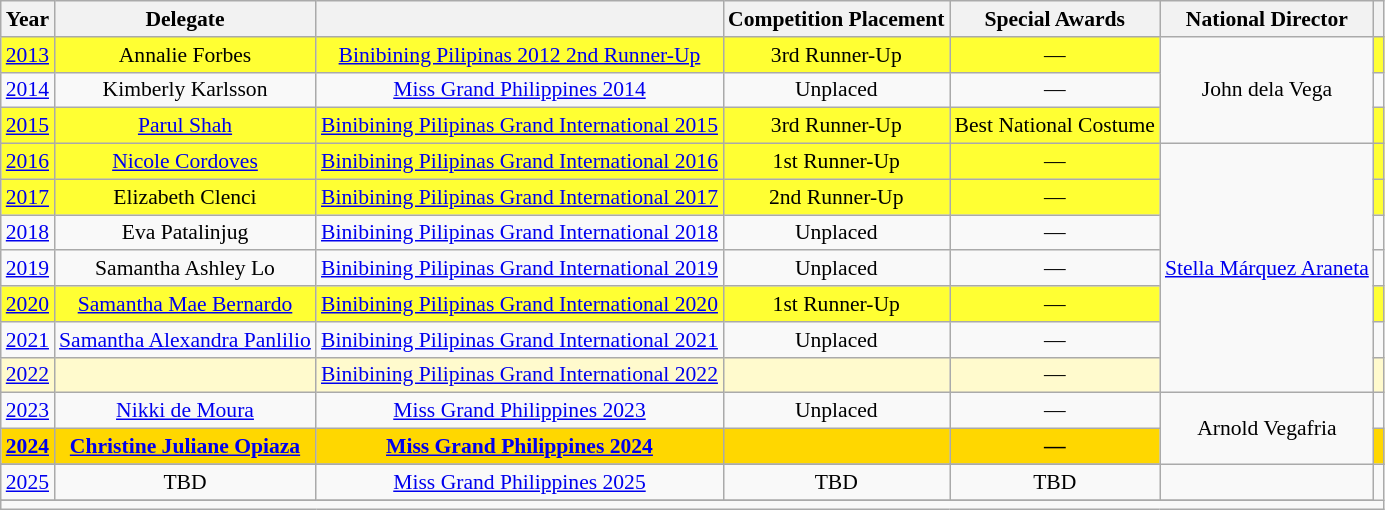<table class="wikitable" style="font-size: 90%; text-align:center">
<tr>
<th>Year</th>
<th>Delegate</th>
<th></th>
<th>Competition Placement</th>
<th>Special Awards</th>
<th>National Director</th>
<th></th>
</tr>
<tr>
<td bgcolor=#FFFF33><a href='#'>2013</a></td>
<td bgcolor=#FFFF33>Annalie Forbes</td>
<td bgcolor=#FFFF33><a href='#'>Binibining Pilipinas 2012 2nd Runner-Up</a></td>
<td bgcolor=#FFFF33>3rd Runner-Up</td>
<td bgcolor=#FFFF33>—</td>
<td rowspan=3>John dela Vega</td>
<td bgcolor=#FFFF33></td>
</tr>
<tr>
<td><a href='#'>2014</a></td>
<td>Kimberly Karlsson</td>
<td><a href='#'>Miss Grand Philippines 2014</a></td>
<td>Unplaced</td>
<td>—</td>
<td></td>
</tr>
<tr>
<td bgcolor=#FFFF33><a href='#'>2015</a></td>
<td bgcolor=#FFFF33><a href='#'>Parul Shah</a></td>
<td bgcolor=#FFFF33><a href='#'>Binibining Pilipinas Grand International 2015</a></td>
<td bgcolor=#FFFF33>3rd Runner-Up</td>
<td bgcolor=#FFFF33>Best National Costume</td>
<td bgcolor=#FFFF33></td>
</tr>
<tr>
<td bgcolor=#FFFF33><a href='#'>2016</a></td>
<td bgcolor=#FFFF33><a href='#'>Nicole Cordoves</a></td>
<td bgcolor=#FFFF33><a href='#'>Binibining Pilipinas Grand International 2016</a></td>
<td bgcolor=#FFFF33>1st Runner-Up</td>
<td bgcolor=#FFFF33>—</td>
<td rowspan=7><a href='#'>Stella Márquez Araneta</a></td>
<td bgcolor=#FFFF33></td>
</tr>
<tr bgcolor=#FFFF33>
<td><a href='#'>2017</a></td>
<td>Elizabeth Clenci</td>
<td><a href='#'>Binibining Pilipinas Grand International 2017</a></td>
<td>2nd Runner-Up</td>
<td>—</td>
<td></td>
</tr>
<tr>
<td><a href='#'>2018</a></td>
<td>Eva Patalinjug</td>
<td><a href='#'>Binibining Pilipinas Grand International 2018</a></td>
<td>Unplaced</td>
<td>—</td>
<td></td>
</tr>
<tr>
<td><a href='#'>2019</a></td>
<td>Samantha Ashley Lo</td>
<td><a href='#'>Binibining Pilipinas Grand International 2019</a></td>
<td>Unplaced</td>
<td>—</td>
<td></td>
</tr>
<tr bgcolor=#FFFF33>
<td><a href='#'>2020</a></td>
<td><a href='#'>Samantha Mae Bernardo</a></td>
<td><a href='#'>Binibining Pilipinas Grand International 2020</a></td>
<td>1st Runner-Up</td>
<td>—</td>
<td></td>
</tr>
<tr>
<td><a href='#'>2021</a></td>
<td><a href='#'>Samantha Alexandra Panlilio</a></td>
<td><a href='#'>Binibining Pilipinas Grand International 2021</a></td>
<td>Unplaced</td>
<td>—</td>
<td></td>
</tr>
<tr bgcolor=#FFFACD>
<td><a href='#'>2022</a></td>
<td></td>
<td><a href='#'>Binibining Pilipinas Grand International 2022</a></td>
<td></td>
<td>—</td>
<td></td>
</tr>
<tr>
<td><a href='#'>2023</a></td>
<td><a href='#'>Nikki de Moura</a></td>
<td><a href='#'>Miss Grand Philippines 2023</a></td>
<td>Unplaced</td>
<td>—</td>
<td rowspan="3">Arnold Vegafria</td>
<td></td>
</tr>
<tr style="background-color:gold; font-weight: bold">
<td><a href='#'>2024</a></td>
<td><a href='#'>Christine Juliane Opiaza</a></td>
<td><a href='#'>Miss Grand Philippines 2024</a></td>
<td></td>
<td>—</td>
<td></td>
</tr>
<tr>
</tr>
<tr>
<td><a href='#'>2025</a></td>
<td>TBD</td>
<td><a href='#'>Miss Grand Philippines 2025</a></td>
<td>TBD</td>
<td>TBD</td>
<td></td>
</tr>
<tr>
</tr>
<tr style="vertical-align: top;">
<td colspan="7" style="text-align:left"></td>
</tr>
</table>
